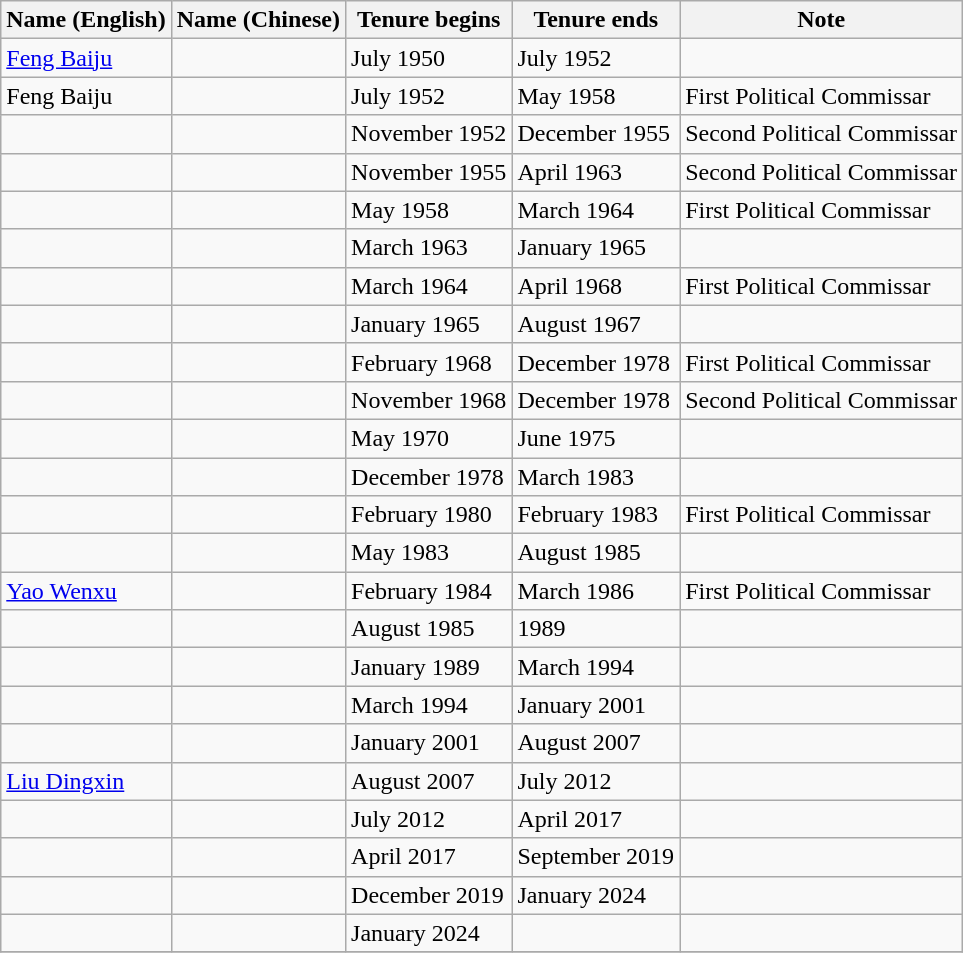<table class="wikitable">
<tr>
<th>Name (English)</th>
<th>Name (Chinese)</th>
<th>Tenure begins</th>
<th>Tenure ends</th>
<th>Note</th>
</tr>
<tr>
<td><a href='#'>Feng Baiju</a></td>
<td></td>
<td>July 1950</td>
<td>July 1952</td>
<td></td>
</tr>
<tr>
<td>Feng Baiju</td>
<td></td>
<td>July 1952</td>
<td>May 1958</td>
<td>First Political Commissar</td>
</tr>
<tr>
<td></td>
<td></td>
<td>November 1952</td>
<td>December 1955</td>
<td>Second Political Commissar</td>
</tr>
<tr>
<td></td>
<td></td>
<td>November 1955</td>
<td>April 1963</td>
<td>Second Political Commissar</td>
</tr>
<tr>
<td></td>
<td></td>
<td>May 1958</td>
<td>March 1964</td>
<td>First Political Commissar</td>
</tr>
<tr>
<td></td>
<td></td>
<td>March 1963</td>
<td>January 1965</td>
<td></td>
</tr>
<tr>
<td></td>
<td></td>
<td>March 1964</td>
<td>April 1968</td>
<td>First Political Commissar</td>
</tr>
<tr>
<td></td>
<td></td>
<td>January 1965</td>
<td>August 1967</td>
<td></td>
</tr>
<tr>
<td></td>
<td></td>
<td>February 1968</td>
<td>December 1978</td>
<td>First Political Commissar</td>
</tr>
<tr>
<td></td>
<td></td>
<td>November 1968</td>
<td>December 1978</td>
<td>Second Political Commissar</td>
</tr>
<tr>
<td></td>
<td></td>
<td>May 1970</td>
<td>June 1975</td>
<td></td>
</tr>
<tr>
<td></td>
<td></td>
<td>December 1978</td>
<td>March 1983</td>
<td></td>
</tr>
<tr>
<td></td>
<td></td>
<td>February 1980</td>
<td>February 1983</td>
<td>First Political Commissar</td>
</tr>
<tr>
<td></td>
<td></td>
<td>May 1983</td>
<td>August 1985</td>
<td></td>
</tr>
<tr>
<td><a href='#'>Yao Wenxu</a></td>
<td></td>
<td>February 1984</td>
<td>March 1986</td>
<td>First Political Commissar</td>
</tr>
<tr>
<td></td>
<td></td>
<td>August 1985</td>
<td>1989</td>
<td></td>
</tr>
<tr>
<td></td>
<td></td>
<td>January 1989</td>
<td>March 1994</td>
<td></td>
</tr>
<tr>
<td></td>
<td></td>
<td>March 1994</td>
<td>January 2001</td>
<td></td>
</tr>
<tr>
<td></td>
<td></td>
<td>January 2001</td>
<td>August 2007</td>
<td></td>
</tr>
<tr>
<td><a href='#'>Liu Dingxin</a></td>
<td></td>
<td>August 2007</td>
<td>July 2012</td>
<td></td>
</tr>
<tr>
<td></td>
<td></td>
<td>July 2012</td>
<td>April 2017</td>
<td></td>
</tr>
<tr>
<td></td>
<td></td>
<td>April 2017</td>
<td>September 2019</td>
<td></td>
</tr>
<tr>
<td></td>
<td></td>
<td>December 2019</td>
<td>January 2024</td>
<td></td>
</tr>
<tr>
<td></td>
<td></td>
<td>January 2024</td>
<td></td>
<td></td>
</tr>
<tr>
</tr>
</table>
